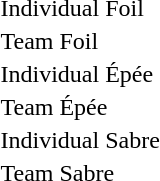<table>
<tr>
<td>Individual Foil</td>
<td></td>
<td></td>
<td></td>
</tr>
<tr>
<td>Team Foil</td>
<td></td>
<td></td>
<td></td>
</tr>
<tr>
<td>Individual Épée</td>
<td></td>
<td></td>
<td></td>
</tr>
<tr>
<td>Team Épée</td>
<td></td>
<td></td>
<td></td>
</tr>
<tr>
<td>Individual Sabre</td>
<td></td>
<td></td>
<td></td>
</tr>
<tr>
<td>Team Sabre</td>
<td></td>
<td></td>
<td></td>
</tr>
</table>
